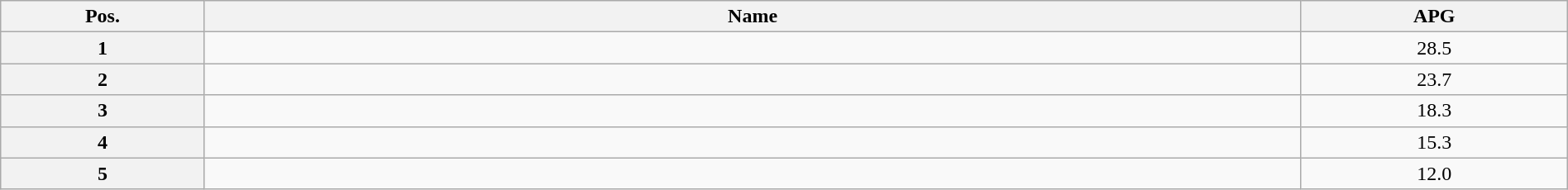<table class=wikitable width=100% style="text-align:center;">
<tr>
<th width="13%">Pos.</th>
<th width="70%">Name</th>
<th width="17%">APG</th>
</tr>
<tr>
<th>1</th>
<td align=left></td>
<td>28.5</td>
</tr>
<tr>
<th>2</th>
<td align=left></td>
<td>23.7</td>
</tr>
<tr>
<th>3</th>
<td align=left></td>
<td>18.3</td>
</tr>
<tr>
<th>4</th>
<td align=left></td>
<td>15.3</td>
</tr>
<tr>
<th>5</th>
<td align=left></td>
<td>12.0</td>
</tr>
</table>
